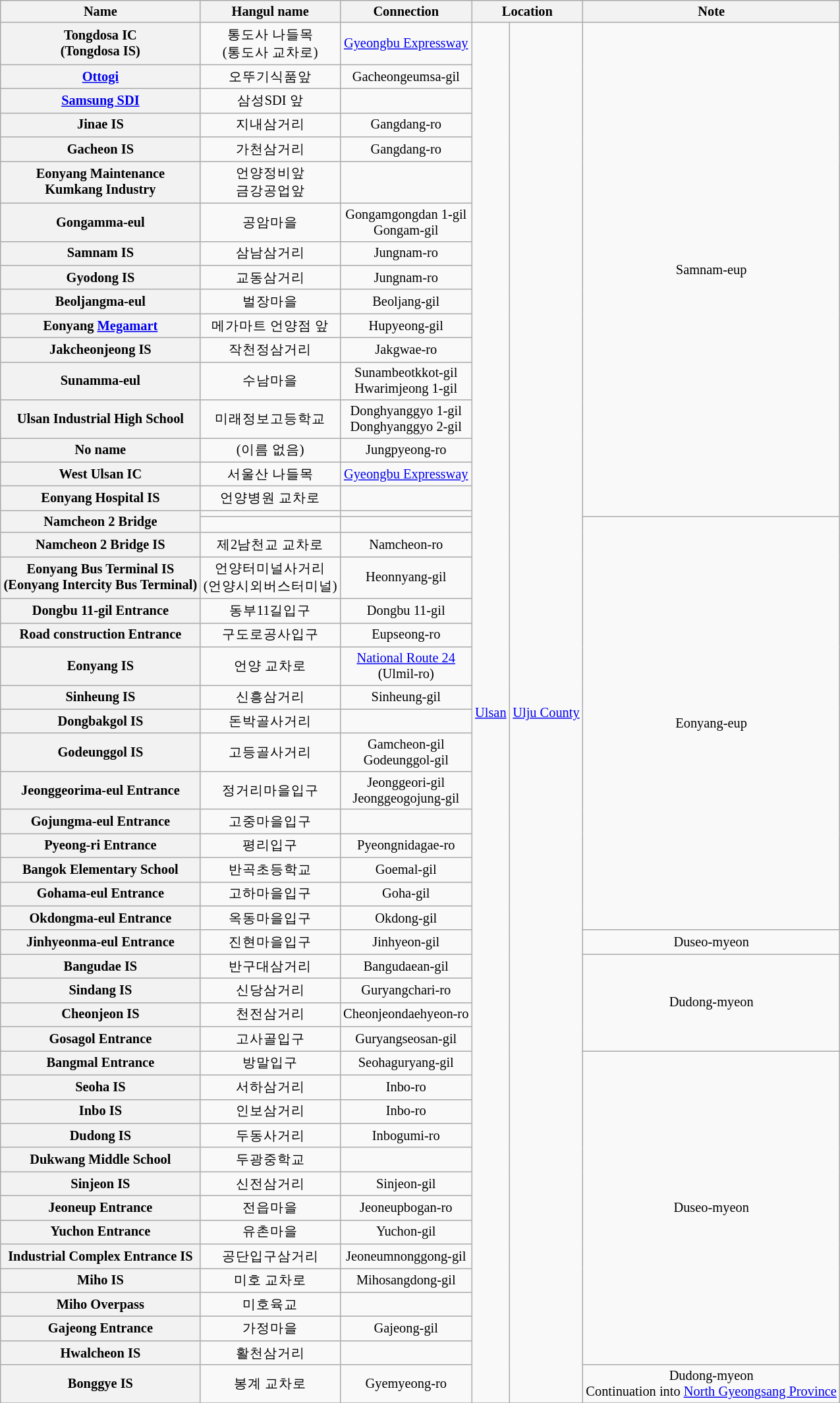<table class="wikitable" style="font-size: 85%; text-align: center;">
<tr>
<th>Name</th>
<th>Hangul name</th>
<th>Connection</th>
<th colspan="2">Location</th>
<th>Note</th>
</tr>
<tr>
<th>Tongdosa IC<br>(Tongdosa IS)</th>
<td>통도사 나들목<br>(통도사 교차로)</td>
<td><a href='#'>Gyeongbu Expressway</a></td>
<td rowspan=52><a href='#'>Ulsan</a></td>
<td rowspan=52><a href='#'>Ulju County</a></td>
<td rowspan=18>Samnam-eup</td>
</tr>
<tr>
<th><a href='#'>Ottogi</a></th>
<td>오뚜기식품앞</td>
<td>Gacheongeumsa-gil</td>
</tr>
<tr>
<th><a href='#'>Samsung SDI</a></th>
<td>삼성SDI 앞</td>
<td></td>
</tr>
<tr>
<th>Jinae IS</th>
<td>지내삼거리</td>
<td>Gangdang-ro</td>
</tr>
<tr>
<th>Gacheon IS</th>
<td>가천삼거리</td>
<td>Gangdang-ro</td>
</tr>
<tr>
<th>Eonyang Maintenance<br>Kumkang Industry</th>
<td>언양정비앞<br>금강공업앞</td>
<td></td>
</tr>
<tr>
<th>Gongamma-eul</th>
<td>공암마을</td>
<td>Gongamgongdan 1-gil<br>Gongam-gil</td>
</tr>
<tr>
<th>Samnam IS</th>
<td>삼남삼거리</td>
<td>Jungnam-ro</td>
</tr>
<tr>
<th>Gyodong IS</th>
<td>교동삼거리</td>
<td>Jungnam-ro</td>
</tr>
<tr>
<th>Beoljangma-eul</th>
<td>벌장마을</td>
<td>Beoljang-gil</td>
</tr>
<tr>
<th>Eonyang <a href='#'>Megamart</a></th>
<td>메가마트 언양점 앞</td>
<td>Hupyeong-gil</td>
</tr>
<tr>
<th>Jakcheonjeong IS</th>
<td>작천정삼거리</td>
<td>Jakgwae-ro</td>
</tr>
<tr>
<th>Sunamma-eul</th>
<td>수남마을</td>
<td>Sunambeotkkot-gil<br>Hwarimjeong 1-gil</td>
</tr>
<tr>
<th>Ulsan Industrial High School</th>
<td>미래정보고등학교</td>
<td>Donghyanggyo 1-gil<br>Donghyanggyo 2-gil</td>
</tr>
<tr>
<th>No name</th>
<td>(이름 없음)</td>
<td>Jungpyeong-ro</td>
</tr>
<tr>
<th>West Ulsan IC</th>
<td>서울산 나들목</td>
<td><a href='#'>Gyeongbu Expressway</a></td>
</tr>
<tr>
<th>Eonyang Hospital IS</th>
<td>언양병원 교차로</td>
<td></td>
</tr>
<tr>
<th rowspan=2>Namcheon 2 Bridge</th>
<td></td>
</tr>
<tr>
<td></td>
<td></td>
<td rowspan=15>Eonyang-eup</td>
</tr>
<tr>
<th>Namcheon 2 Bridge IS</th>
<td>제2남천교 교차로</td>
<td>Namcheon-ro</td>
</tr>
<tr>
<th>Eonyang Bus Terminal IS<br>(Eonyang Intercity Bus Terminal)</th>
<td>언양터미널사거리<br>(언양시외버스터미널)</td>
<td>Heonnyang-gil</td>
</tr>
<tr>
<th>Dongbu 11-gil Entrance</th>
<td>동부11길입구</td>
<td>Dongbu 11-gil</td>
</tr>
<tr>
<th>Road construction Entrance</th>
<td>구도로공사입구</td>
<td>Eupseong-ro</td>
</tr>
<tr>
<th>Eonyang IS</th>
<td>언양 교차로</td>
<td><a href='#'>National Route 24</a><br>(Ulmil-ro)</td>
</tr>
<tr>
<th>Sinheung IS</th>
<td>신흥삼거리</td>
<td>Sinheung-gil</td>
</tr>
<tr>
<th>Dongbakgol IS</th>
<td>돈박골사거리</td>
<td></td>
</tr>
<tr>
<th>Godeunggol IS</th>
<td>고등골사거리</td>
<td>Gamcheon-gil<br>Godeunggol-gil</td>
</tr>
<tr>
<th>Jeonggeorima-eul Entrance</th>
<td>정거리마을입구</td>
<td>Jeonggeori-gil<br>Jeonggeogojung-gil</td>
</tr>
<tr>
<th>Gojungma-eul Entrance</th>
<td>고중마을입구</td>
<td></td>
</tr>
<tr>
<th>Pyeong-ri Entrance</th>
<td>평리입구</td>
<td>Pyeongnidagae-ro</td>
</tr>
<tr>
<th>Bangok Elementary School</th>
<td>반곡초등학교</td>
<td>Goemal-gil</td>
</tr>
<tr>
<th>Gohama-eul Entrance</th>
<td>고하마을입구</td>
<td>Goha-gil</td>
</tr>
<tr>
<th>Okdongma-eul Entrance</th>
<td>옥동마을입구</td>
<td>Okdong-gil</td>
</tr>
<tr>
<th>Jinhyeonma-eul Entrance</th>
<td>진현마을입구</td>
<td>Jinhyeon-gil</td>
<td>Duseo-myeon</td>
</tr>
<tr>
<th>Bangudae IS</th>
<td>반구대삼거리</td>
<td>Bangudaean-gil</td>
<td rowspan=4>Dudong-myeon</td>
</tr>
<tr>
<th>Sindang IS</th>
<td>신당삼거리</td>
<td>Guryangchari-ro</td>
</tr>
<tr>
<th>Cheonjeon IS</th>
<td>천전삼거리</td>
<td>Cheonjeondaehyeon-ro</td>
</tr>
<tr>
<th>Gosagol Entrance</th>
<td>고사골입구</td>
<td>Guryangseosan-gil</td>
</tr>
<tr>
<th>Bangmal Entrance</th>
<td>방말입구</td>
<td>Seohaguryang-gil</td>
<td rowspan=13>Duseo-myeon</td>
</tr>
<tr>
<th>Seoha IS</th>
<td>서하삼거리</td>
<td>Inbo-ro</td>
</tr>
<tr>
<th>Inbo IS</th>
<td>인보삼거리</td>
<td>Inbo-ro</td>
</tr>
<tr>
<th>Dudong IS</th>
<td>두동사거리</td>
<td>Inbogumi-ro</td>
</tr>
<tr>
<th>Dukwang Middle School</th>
<td>두광중학교</td>
<td></td>
</tr>
<tr>
<th>Sinjeon IS</th>
<td>신전삼거리</td>
<td>Sinjeon-gil</td>
</tr>
<tr>
<th>Jeoneup Entrance</th>
<td>전읍마을</td>
<td>Jeoneupbogan-ro</td>
</tr>
<tr>
<th>Yuchon Entrance</th>
<td>유촌마을</td>
<td>Yuchon-gil</td>
</tr>
<tr>
<th>Industrial Complex Entrance IS</th>
<td>공단입구삼거리</td>
<td>Jeoneumnonggong-gil</td>
</tr>
<tr>
<th>Miho IS</th>
<td>미호 교차로</td>
<td>Mihosangdong-gil</td>
</tr>
<tr>
<th>Miho Overpass</th>
<td>미호육교</td>
<td></td>
</tr>
<tr>
<th>Gajeong Entrance</th>
<td>가정마을</td>
<td>Gajeong-gil</td>
</tr>
<tr>
<th>Hwalcheon IS</th>
<td>활천삼거리</td>
<td></td>
</tr>
<tr>
<th>Bonggye IS</th>
<td>봉계 교차로</td>
<td>Gyemyeong-ro</td>
<td>Dudong-myeon<br>Continuation into <a href='#'>North Gyeongsang Province</a></td>
</tr>
<tr>
</tr>
</table>
